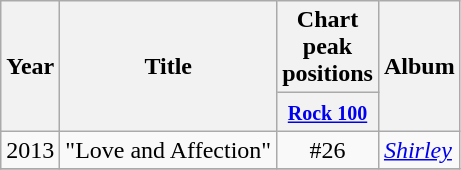<table class="wikitable">
<tr>
<th rowspan="2">Year</th>
<th rowspan="2">Title</th>
<th>Chart<br>peak positions</th>
<th rowspan="2">Album</th>
</tr>
<tr>
<th width="40"><small><a href='#'>Rock 100</a></small></th>
</tr>
<tr>
<td rowspan="1">2013</td>
<td>"Love and Affection"</td>
<td align="center">#26</td>
<td rowspan="1"><em><a href='#'>Shirley</a></em></td>
</tr>
<tr>
</tr>
</table>
